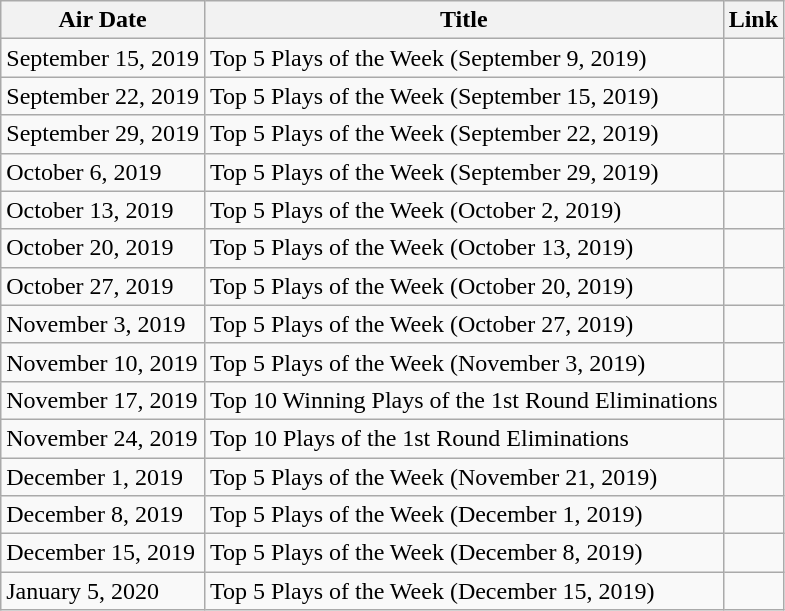<table class="wikitable sortable" style="text-align:left">
<tr>
<th>Air Date</th>
<th>Title</th>
<th>Link</th>
</tr>
<tr>
<td>September 15, 2019</td>
<td>Top 5 Plays of the Week (September 9, 2019)</td>
<td align=center></td>
</tr>
<tr>
<td>September 22, 2019</td>
<td>Top 5 Plays of the Week (September 15, 2019)</td>
<td align=center></td>
</tr>
<tr>
<td>September 29, 2019</td>
<td>Top 5 Plays of the Week (September 22, 2019)</td>
<td align=center></td>
</tr>
<tr>
<td>October 6, 2019</td>
<td>Top 5 Plays of the Week (September 29, 2019)</td>
<td align=center></td>
</tr>
<tr>
<td>October 13, 2019</td>
<td>Top 5 Plays of the Week (October 2, 2019)</td>
<td align=center></td>
</tr>
<tr>
<td>October 20, 2019</td>
<td>Top 5 Plays of the Week (October 13, 2019)</td>
<td align=center></td>
</tr>
<tr>
<td>October 27, 2019</td>
<td>Top 5 Plays of the Week (October 20, 2019)</td>
<td align=center></td>
</tr>
<tr>
<td>November 3, 2019</td>
<td>Top 5 Plays of the Week (October 27, 2019)</td>
<td align=center></td>
</tr>
<tr>
<td>November 10, 2019</td>
<td>Top 5 Plays of the Week (November 3, 2019)</td>
<td align=center></td>
</tr>
<tr>
<td>November 17, 2019</td>
<td>Top 10 Winning Plays of the 1st Round Eliminations</td>
<td align=center></td>
</tr>
<tr>
<td>November 24, 2019</td>
<td>Top 10 Plays of the 1st Round Eliminations</td>
<td align=center></td>
</tr>
<tr>
<td>December 1, 2019</td>
<td>Top 5 Plays of the Week (November 21, 2019)</td>
<td align=center></td>
</tr>
<tr>
<td>December 8, 2019</td>
<td>Top 5 Plays of the Week (December 1, 2019)</td>
<td align=center></td>
</tr>
<tr>
<td>December 15, 2019</td>
<td>Top 5 Plays of the Week (December 8, 2019)</td>
<td align=center></td>
</tr>
<tr>
<td>January 5, 2020</td>
<td>Top 5 Plays of the Week (December 15, 2019)</td>
<td align=center></td>
</tr>
</table>
